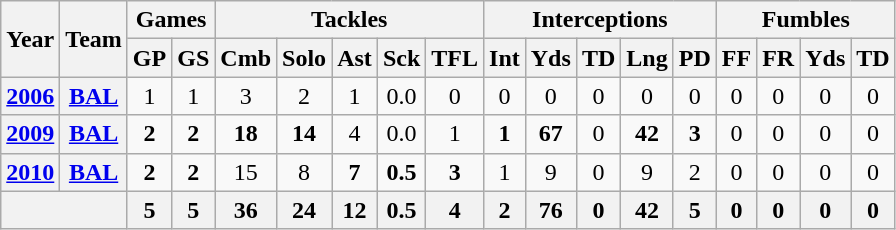<table class="wikitable" style="text-align:center">
<tr>
<th rowspan="2">Year</th>
<th rowspan="2">Team</th>
<th colspan="2">Games</th>
<th colspan="5">Tackles</th>
<th colspan="5">Interceptions</th>
<th colspan="4">Fumbles</th>
</tr>
<tr>
<th>GP</th>
<th>GS</th>
<th>Cmb</th>
<th>Solo</th>
<th>Ast</th>
<th>Sck</th>
<th>TFL</th>
<th>Int</th>
<th>Yds</th>
<th>TD</th>
<th>Lng</th>
<th>PD</th>
<th>FF</th>
<th>FR</th>
<th>Yds</th>
<th>TD</th>
</tr>
<tr>
<th><a href='#'>2006</a></th>
<th><a href='#'>BAL</a></th>
<td>1</td>
<td>1</td>
<td>3</td>
<td>2</td>
<td>1</td>
<td>0.0</td>
<td>0</td>
<td>0</td>
<td>0</td>
<td>0</td>
<td>0</td>
<td>0</td>
<td>0</td>
<td>0</td>
<td>0</td>
<td>0</td>
</tr>
<tr>
<th><a href='#'>2009</a></th>
<th><a href='#'>BAL</a></th>
<td><strong>2</strong></td>
<td><strong>2</strong></td>
<td><strong>18</strong></td>
<td><strong>14</strong></td>
<td>4</td>
<td>0.0</td>
<td>1</td>
<td><strong>1</strong></td>
<td><strong>67</strong></td>
<td>0</td>
<td><strong>42</strong></td>
<td><strong>3</strong></td>
<td>0</td>
<td>0</td>
<td>0</td>
<td>0</td>
</tr>
<tr>
<th><a href='#'>2010</a></th>
<th><a href='#'>BAL</a></th>
<td><strong>2</strong></td>
<td><strong>2</strong></td>
<td>15</td>
<td>8</td>
<td><strong>7</strong></td>
<td><strong>0.5</strong></td>
<td><strong>3</strong></td>
<td>1</td>
<td>9</td>
<td>0</td>
<td>9</td>
<td>2</td>
<td>0</td>
<td>0</td>
<td>0</td>
<td>0</td>
</tr>
<tr>
<th colspan="2"></th>
<th>5</th>
<th>5</th>
<th>36</th>
<th>24</th>
<th>12</th>
<th>0.5</th>
<th>4</th>
<th>2</th>
<th>76</th>
<th>0</th>
<th>42</th>
<th>5</th>
<th>0</th>
<th>0</th>
<th>0</th>
<th>0</th>
</tr>
</table>
